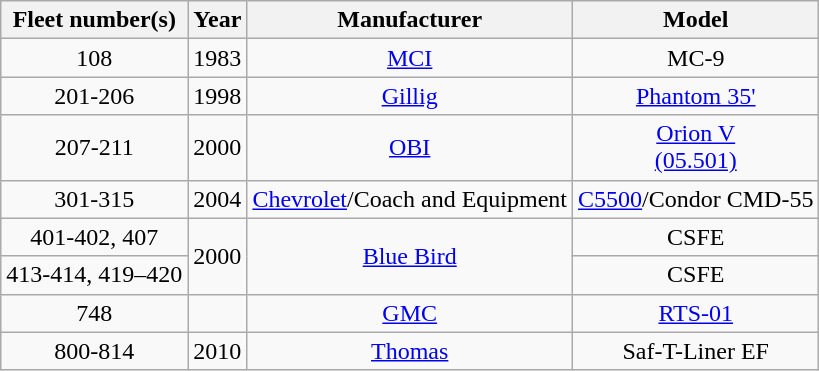<table class="wikitable">
<tr>
<th>Fleet number(s)</th>
<th>Year</th>
<th>Manufacturer</th>
<th>Model</th>
</tr>
<tr align=center>
<td>108</td>
<td>1983</td>
<td><a href='#'>MCI</a></td>
<td>MC-9</td>
</tr>
<tr align=center>
<td>201-206</td>
<td>1998</td>
<td><a href='#'>Gillig</a></td>
<td><a href='#'>Phantom 35'</a></td>
</tr>
<tr align=center>
<td>207-211</td>
<td>2000</td>
<td><a href='#'>OBI</a></td>
<td><a href='#'>Orion V<br>(05.501)</a></td>
</tr>
<tr align=center>
<td>301-315</td>
<td>2004</td>
<td><a href='#'>Chevrolet</a>/Coach and Equipment</td>
<td><a href='#'>C5500</a>/Condor CMD-55</td>
</tr>
<tr align=center>
<td>401-402, 407</td>
<td rowspan="2">2000</td>
<td rowspan="2"><a href='#'>Blue Bird</a></td>
<td>CSFE</td>
</tr>
<tr align=center>
<td>413-414, 419–420</td>
<td>CSFE</td>
</tr>
<tr align=center>
<td>748</td>
<td></td>
<td><a href='#'>GMC</a></td>
<td><a href='#'>RTS-01</a></td>
</tr>
<tr align=center>
<td>800-814</td>
<td>2010</td>
<td><a href='#'>Thomas</a></td>
<td>Saf-T-Liner EF</td>
</tr>
</table>
